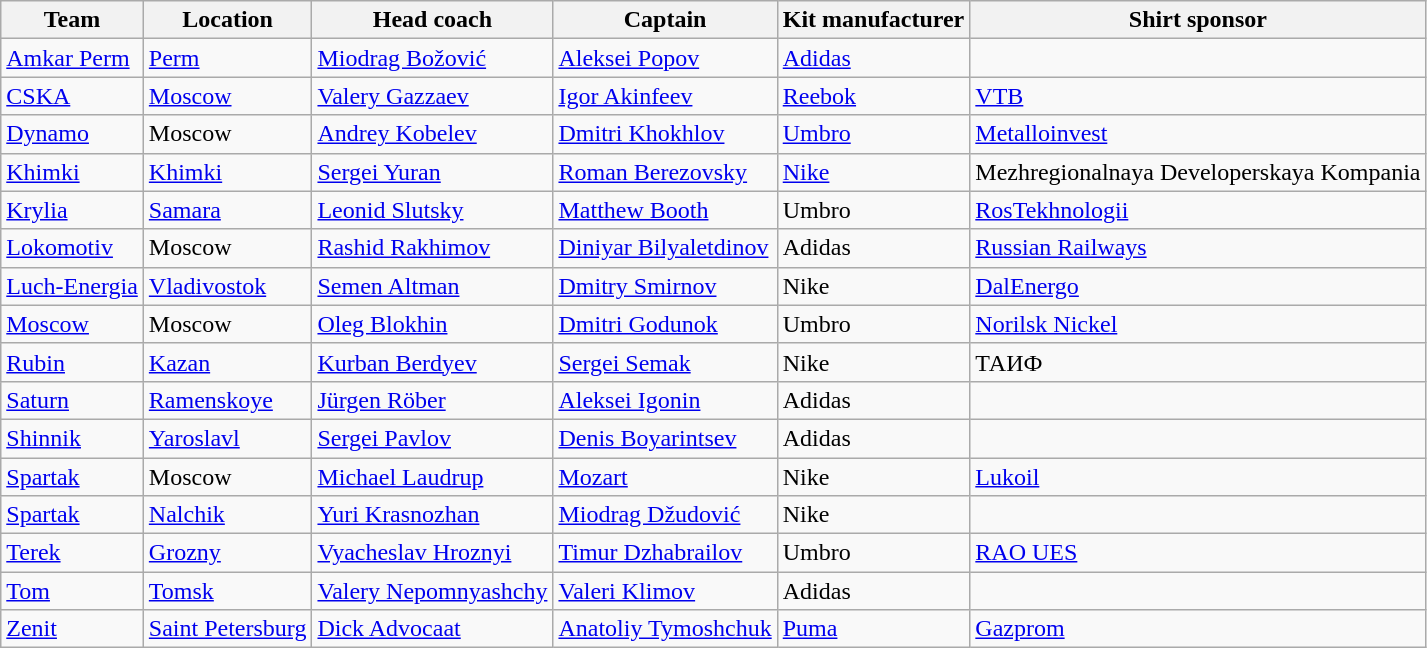<table class="wikitable sortable" style="text-align:left">
<tr>
<th>Team</th>
<th>Location</th>
<th>Head coach</th>
<th>Captain</th>
<th>Kit manufacturer</th>
<th>Shirt sponsor</th>
</tr>
<tr>
<td><a href='#'>Amkar Perm</a></td>
<td><a href='#'>Perm</a></td>
<td> <a href='#'>Miodrag Božović</a></td>
<td> <a href='#'>Aleksei Popov</a></td>
<td><a href='#'>Adidas</a></td>
<td></td>
</tr>
<tr>
<td><a href='#'>CSKA</a></td>
<td><a href='#'>Moscow</a></td>
<td> <a href='#'>Valery Gazzaev</a></td>
<td> <a href='#'>Igor Akinfeev</a></td>
<td><a href='#'>Reebok</a></td>
<td><a href='#'>VTB</a></td>
</tr>
<tr>
<td><a href='#'>Dynamo</a></td>
<td>Moscow</td>
<td> <a href='#'>Andrey Kobelev</a></td>
<td> <a href='#'>Dmitri Khokhlov</a></td>
<td><a href='#'>Umbro</a></td>
<td><a href='#'>Metalloinvest</a></td>
</tr>
<tr>
<td><a href='#'>Khimki</a></td>
<td><a href='#'>Khimki</a></td>
<td> <a href='#'>Sergei Yuran</a></td>
<td> <a href='#'>Roman Berezovsky</a></td>
<td><a href='#'>Nike</a></td>
<td>Mezhregionalnaya Developerskaya Kompania</td>
</tr>
<tr>
<td><a href='#'>Krylia</a></td>
<td><a href='#'>Samara</a></td>
<td> <a href='#'>Leonid Slutsky</a></td>
<td> <a href='#'>Matthew Booth</a></td>
<td>Umbro</td>
<td><a href='#'>RosTekhnologii</a></td>
</tr>
<tr>
<td><a href='#'>Lokomotiv</a></td>
<td>Moscow</td>
<td> <a href='#'>Rashid Rakhimov</a></td>
<td> <a href='#'>Diniyar Bilyaletdinov</a></td>
<td>Adidas</td>
<td><a href='#'>Russian Railways</a></td>
</tr>
<tr>
<td><a href='#'>Luch-Energia</a></td>
<td><a href='#'>Vladivostok</a></td>
<td> <a href='#'>Semen Altman</a></td>
<td> <a href='#'>Dmitry Smirnov</a></td>
<td>Nike</td>
<td><a href='#'>DalEnergo</a></td>
</tr>
<tr>
<td><a href='#'>Moscow</a></td>
<td>Moscow</td>
<td> <a href='#'>Oleg Blokhin</a></td>
<td> <a href='#'>Dmitri Godunok</a></td>
<td>Umbro</td>
<td><a href='#'>Norilsk Nickel</a></td>
</tr>
<tr>
<td><a href='#'>Rubin</a></td>
<td><a href='#'>Kazan</a></td>
<td> <a href='#'>Kurban Berdyev</a></td>
<td> <a href='#'>Sergei Semak</a></td>
<td>Nike</td>
<td>ТАИФ</td>
</tr>
<tr>
<td><a href='#'>Saturn</a></td>
<td><a href='#'>Ramenskoye</a></td>
<td> <a href='#'>Jürgen Röber</a></td>
<td> <a href='#'>Aleksei Igonin</a></td>
<td>Adidas</td>
<td></td>
</tr>
<tr>
<td><a href='#'>Shinnik</a></td>
<td><a href='#'>Yaroslavl</a></td>
<td> <a href='#'>Sergei Pavlov</a></td>
<td> <a href='#'>Denis Boyarintsev</a></td>
<td>Adidas</td>
<td></td>
</tr>
<tr>
<td><a href='#'>Spartak</a></td>
<td>Moscow</td>
<td> <a href='#'>Michael Laudrup</a></td>
<td> <a href='#'>Mozart</a></td>
<td>Nike</td>
<td><a href='#'>Lukoil</a></td>
</tr>
<tr>
<td><a href='#'>Spartak</a></td>
<td><a href='#'>Nalchik</a></td>
<td> <a href='#'>Yuri Krasnozhan</a></td>
<td> <a href='#'>Miodrag Džudović</a></td>
<td>Nike</td>
<td></td>
</tr>
<tr>
<td><a href='#'>Terek</a></td>
<td><a href='#'>Grozny</a></td>
<td> <a href='#'>Vyacheslav Hroznyi</a></td>
<td> <a href='#'>Timur Dzhabrailov</a></td>
<td>Umbro</td>
<td><a href='#'>RAO UES</a></td>
</tr>
<tr>
<td><a href='#'>Tom</a></td>
<td><a href='#'>Tomsk</a></td>
<td> <a href='#'>Valery Nepomnyashchy</a></td>
<td> <a href='#'>Valeri Klimov</a></td>
<td>Adidas</td>
<td></td>
</tr>
<tr>
<td><a href='#'>Zenit</a></td>
<td><a href='#'>Saint Petersburg</a></td>
<td> <a href='#'>Dick Advocaat</a></td>
<td> <a href='#'>Anatoliy Tymoshchuk</a></td>
<td><a href='#'>Puma</a></td>
<td><a href='#'>Gazprom</a></td>
</tr>
</table>
